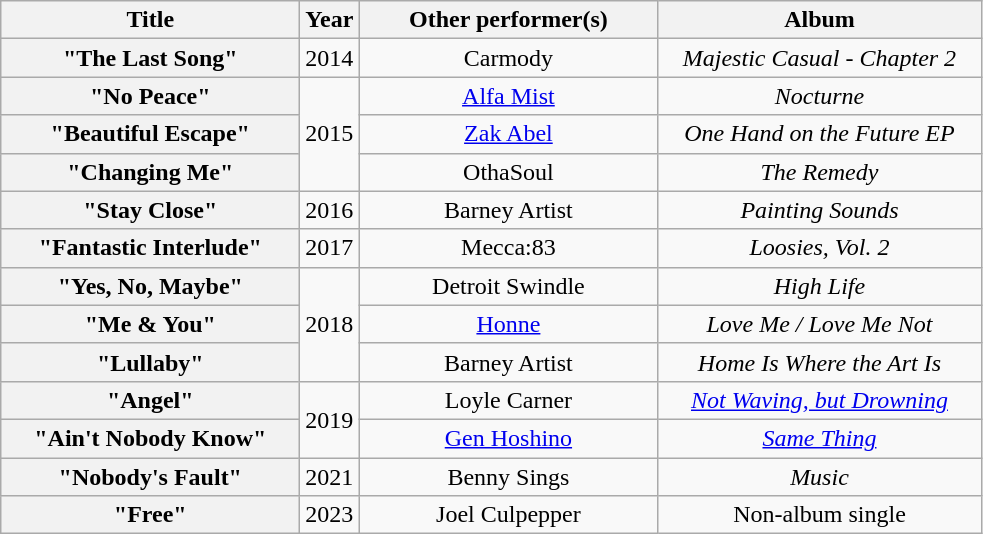<table class="wikitable plainrowheaders" style="text-align:center;">
<tr>
<th scope="col" style="width:12em;">Title</th>
<th scope="col" style="width:1em;">Year</th>
<th scope="col" style="width:12em;">Other performer(s)</th>
<th scope="col" style="width:13em;">Album</th>
</tr>
<tr>
<th scope="row">"The Last Song"</th>
<td>2014</td>
<td>Carmody</td>
<td><em>Majestic Casual - Chapter 2</em></td>
</tr>
<tr>
<th scope="row">"No Peace"</th>
<td rowspan="3">2015</td>
<td><a href='#'>Alfa Mist</a></td>
<td><em>Nocturne</em></td>
</tr>
<tr>
<th scope="row">"Beautiful Escape"</th>
<td><a href='#'>Zak Abel</a></td>
<td><em>One Hand on the Future EP</em></td>
</tr>
<tr>
<th scope="row">"Changing Me"</th>
<td>OthaSoul</td>
<td><em>The Remedy</em></td>
</tr>
<tr>
<th scope="row">"Stay Close"</th>
<td>2016</td>
<td>Barney Artist</td>
<td><em>Painting Sounds</em></td>
</tr>
<tr>
<th scope="row">"Fantastic Interlude"</th>
<td>2017</td>
<td>Mecca:83</td>
<td><em>Loosies, Vol. 2</em></td>
</tr>
<tr>
<th scope="row">"Yes, No, Maybe"</th>
<td rowspan="3">2018</td>
<td>Detroit Swindle</td>
<td><em>High Life</em></td>
</tr>
<tr>
<th scope="row">"Me & You"</th>
<td><a href='#'>Honne</a></td>
<td><em>Love Me / Love Me Not</em></td>
</tr>
<tr>
<th scope="row">"Lullaby"</th>
<td>Barney Artist</td>
<td><em>Home Is Where the Art Is</em></td>
</tr>
<tr>
<th scope="row">"Angel"</th>
<td rowspan="2">2019</td>
<td>Loyle Carner</td>
<td><em><a href='#'>Not Waving, but Drowning</a></em></td>
</tr>
<tr>
<th scope="row">"Ain't Nobody Know"</th>
<td><a href='#'>Gen Hoshino</a></td>
<td><em><a href='#'>Same Thing</a></em></td>
</tr>
<tr>
<th scope="row">"Nobody's Fault"</th>
<td>2021</td>
<td>Benny Sings</td>
<td><em>Music</em></td>
</tr>
<tr>
<th scope="row">"Free"</th>
<td>2023</td>
<td>Joel Culpepper</td>
<td>Non-album single</td>
</tr>
</table>
